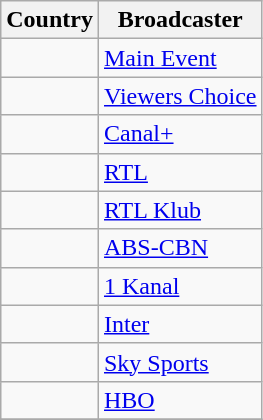<table class="wikitable">
<tr>
<th align=center>Country</th>
<th align=center>Broadcaster</th>
</tr>
<tr>
<td></td>
<td><a href='#'>Main Event</a></td>
</tr>
<tr>
<td></td>
<td><a href='#'>Viewers Choice</a></td>
</tr>
<tr>
<td></td>
<td><a href='#'>Canal+</a></td>
</tr>
<tr>
<td></td>
<td><a href='#'>RTL</a></td>
</tr>
<tr>
<td></td>
<td><a href='#'>RTL Klub</a></td>
</tr>
<tr>
<td></td>
<td><a href='#'>ABS-CBN</a></td>
</tr>
<tr>
<td></td>
<td><a href='#'>1 Kanal</a></td>
</tr>
<tr>
<td></td>
<td><a href='#'>Inter</a></td>
</tr>
<tr>
<td></td>
<td><a href='#'>Sky Sports</a></td>
</tr>
<tr>
<td></td>
<td><a href='#'>HBO</a></td>
</tr>
<tr>
</tr>
</table>
